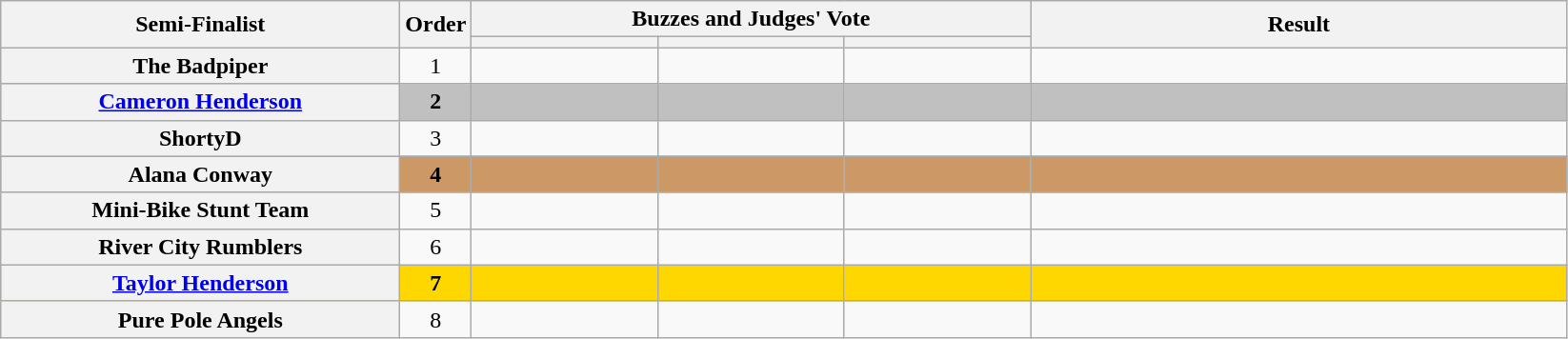<table class="wikitable plainrowheaders sortable" style="text-align:center;">
<tr>
<th scope="col" rowspan=2 class="unsortable" style="width:17em;">Semi-Finalist</th>
<th scope="col" rowspan=2 style="width:1em;">Order</th>
<th scope="col" colspan=3 class="unsortable" style="width:24em;">Buzzes and Judges' Vote</th>
<th scope="col" rowspan=2 style="width:23em;">Result</th>
</tr>
<tr>
<th scope="col" class="unsortable" style="width:6em;"></th>
<th scope="col" class="unsortable" style="width:6em;"></th>
<th scope="col" class="unsortable" style="width:6em;"></th>
</tr>
<tr>
<th scope="row">The Badpiper</th>
<td>1</td>
<td style="text-align:center;"></td>
<td style="text-align:center;"></td>
<td style="text-align:center;"></td>
<td></td>
</tr>
<tr bgcolor=silver>
<th scope="row"><strong><a href='#'>Cameron Henderson</a></strong></th>
<td><strong>2</strong></td>
<td style="text-align:center;"></td>
<td style="text-align:center;"></td>
<td style="text-align:center;"></td>
<td><strong></strong></td>
</tr>
<tr>
<th scope="row">ShortyD</th>
<td>3</td>
<td style="text-align:center;"></td>
<td style="text-align:center;"></td>
<td style="text-align:center;"></td>
<td></td>
</tr>
<tr bgcolor=#c96>
<th scope="row"><strong>Alana Conway</strong></th>
<td><strong>4</strong></td>
<td style="text-align:center;"></td>
<td style="text-align:center;"></td>
<td style="text-align:center;"></td>
<td><strong></strong></td>
</tr>
<tr>
<th scope="row">Mini-Bike Stunt Team</th>
<td>5</td>
<td style="text-align:center;"></td>
<td style="text-align:center;"></td>
<td style="text-align:center;"></td>
<td></td>
</tr>
<tr>
<th scope="row">River City Rumblers</th>
<td>6</td>
<td style="text-align:center;"></td>
<td style="text-align:center;"></td>
<td style="text-align:center;"></td>
<td></td>
</tr>
<tr bgcolor=gold>
<th scope="row"><strong><a href='#'>Taylor Henderson</a></strong></th>
<td><strong>7</strong></td>
<td style="text-align:center;"></td>
<td style="text-align:center;"></td>
<td style="text-align:center;"></td>
<td><strong></strong></td>
</tr>
<tr>
<th scope="row">Pure Pole Angels</th>
<td>8</td>
<td style="text-align:center;"></td>
<td style="text-align:center;"></td>
<td style="text-align:center;"></td>
<td></td>
</tr>
</table>
